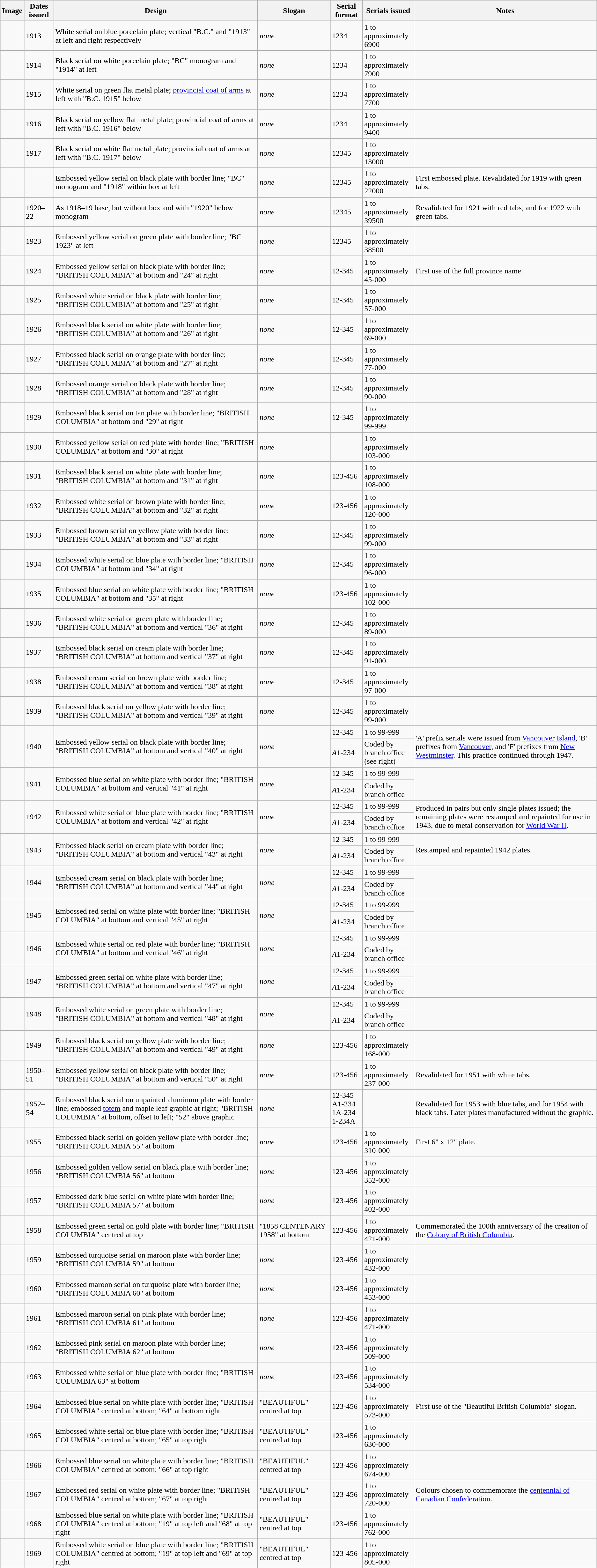<table class="wikitable">
<tr>
<th>Image</th>
<th>Dates issued</th>
<th>Design</th>
<th>Slogan</th>
<th>Serial format</th>
<th style="width:100px;">Serials issued</th>
<th>Notes</th>
</tr>
<tr>
<td></td>
<td>1913</td>
<td>White serial on blue porcelain plate; vertical "B.C." and "1913" at left and right respectively</td>
<td><em>none</em></td>
<td>1234</td>
<td>1 to approximately 6900</td>
<td></td>
</tr>
<tr>
<td></td>
<td>1914</td>
<td>Black serial on white porcelain plate; "BC" monogram and "1914" at left</td>
<td><em>none</em></td>
<td>1234</td>
<td>1 to approximately 7900</td>
<td></td>
</tr>
<tr>
<td></td>
<td>1915</td>
<td>White serial on green flat metal plate; <a href='#'>provincial coat of arms</a> at left with "B.C. 1915" below</td>
<td><em>none</em></td>
<td>1234</td>
<td>1 to approximately 7700</td>
<td></td>
</tr>
<tr>
<td></td>
<td>1916</td>
<td>Black serial on yellow flat metal plate; provincial coat of arms at left with "B.C. 1916" below</td>
<td><em>none</em></td>
<td>1234</td>
<td>1 to approximately 9400</td>
<td></td>
</tr>
<tr>
<td></td>
<td>1917</td>
<td>Black serial on white flat metal plate; provincial coat of arms at left with "B.C. 1917" below</td>
<td><em>none</em></td>
<td>12345</td>
<td>1 to approximately 13000</td>
<td></td>
</tr>
<tr>
<td> </td>
<td></td>
<td>Embossed yellow serial on black plate with border line; "BC" monogram and "1918" within box at left</td>
<td><em>none</em></td>
<td>12345</td>
<td>1 to approximately 22000</td>
<td>First embossed plate. Revalidated for 1919 with green tabs.</td>
</tr>
<tr>
<td>  </td>
<td>1920–22</td>
<td>As 1918–19 base, but without box and with "1920" below monogram</td>
<td><em>none</em></td>
<td>12345</td>
<td>1 to approximately 39500</td>
<td>Revalidated for 1921 with red tabs, and for 1922 with green tabs.</td>
</tr>
<tr>
<td></td>
<td>1923</td>
<td>Embossed yellow serial on green plate with border line; "BC 1923" at left</td>
<td><em>none</em></td>
<td>12345</td>
<td>1 to approximately 38500</td>
<td></td>
</tr>
<tr>
<td></td>
<td>1924</td>
<td>Embossed yellow serial on black plate with border line; "BRITISH COLUMBIA" at bottom and "24" at right</td>
<td><em>none</em></td>
<td>12-345</td>
<td>1 to approximately 45-000</td>
<td>First use of the full province name.</td>
</tr>
<tr>
<td></td>
<td>1925</td>
<td>Embossed white serial on black plate with border line; "BRITISH COLUMBIA" at bottom and "25" at right</td>
<td><em>none</em></td>
<td>12-345</td>
<td>1 to approximately 57-000</td>
<td></td>
</tr>
<tr>
<td></td>
<td>1926</td>
<td>Embossed black serial on white plate with border line; "BRITISH COLUMBIA" at bottom and "26" at right</td>
<td><em>none</em></td>
<td>12-345</td>
<td>1 to approximately 69-000</td>
<td></td>
</tr>
<tr>
<td></td>
<td>1927</td>
<td>Embossed black serial on orange plate with border line; "BRITISH COLUMBIA" at bottom and "27" at right</td>
<td><em>none</em></td>
<td>12-345</td>
<td>1 to approximately 77-000</td>
<td></td>
</tr>
<tr>
<td></td>
<td>1928</td>
<td>Embossed orange serial on black plate with border line; "BRITISH COLUMBIA" at bottom and "28" at right</td>
<td><em>none</em></td>
<td>12-345</td>
<td>1 to approximately 90-000</td>
<td></td>
</tr>
<tr>
<td></td>
<td>1929</td>
<td>Embossed black serial on tan plate with border line; "BRITISH COLUMBIA" at bottom and "29" at right</td>
<td><em>none</em></td>
<td>12-345</td>
<td>1 to approximately 99-999</td>
<td></td>
</tr>
<tr>
<td></td>
<td>1930</td>
<td>Embossed yellow serial on red plate with border line; "BRITISH COLUMBIA" at bottom and "30" at right</td>
<td><em>none</em></td>
<td></td>
<td>1 to approximately 103-000</td>
<td></td>
</tr>
<tr>
<td></td>
<td>1931</td>
<td>Embossed black serial on white plate with border line; "BRITISH COLUMBIA" at bottom and "31" at right</td>
<td><em>none</em></td>
<td>123-456</td>
<td>1 to approximately 108-000</td>
<td></td>
</tr>
<tr>
<td></td>
<td>1932</td>
<td>Embossed white serial on brown plate with border line; "BRITISH COLUMBIA" at bottom and "32" at right</td>
<td><em>none</em></td>
<td>123-456</td>
<td>1 to approximately 120-000</td>
<td></td>
</tr>
<tr>
<td></td>
<td>1933</td>
<td>Embossed brown serial on yellow plate with border line; "BRITISH COLUMBIA" at bottom and "33" at right</td>
<td><em>none</em></td>
<td>12-345</td>
<td>1 to approximately 99-000</td>
<td></td>
</tr>
<tr>
<td></td>
<td>1934</td>
<td>Embossed white serial on blue plate with border line; "BRITISH COLUMBIA" at bottom and "34" at right</td>
<td><em>none</em></td>
<td>12-345</td>
<td>1 to approximately 96-000</td>
<td></td>
</tr>
<tr>
<td></td>
<td>1935</td>
<td>Embossed blue serial on white plate with border line; "BRITISH COLUMBIA" at bottom and "35" at right</td>
<td><em>none</em></td>
<td>123-456</td>
<td>1 to approximately 102-000</td>
<td></td>
</tr>
<tr>
<td></td>
<td>1936</td>
<td>Embossed white serial on green plate with border line; "BRITISH COLUMBIA" at bottom and vertical "36" at right</td>
<td><em>none</em></td>
<td>12-345</td>
<td>1 to approximately 89-000</td>
<td></td>
</tr>
<tr>
<td></td>
<td>1937</td>
<td>Embossed black serial on cream plate with border line; "BRITISH COLUMBIA" at bottom and vertical "37" at right</td>
<td><em>none</em></td>
<td>12-345</td>
<td>1 to approximately 91-000</td>
<td></td>
</tr>
<tr>
<td></td>
<td>1938</td>
<td>Embossed cream serial on brown plate with border line; "BRITISH COLUMBIA" at bottom and vertical "38" at right</td>
<td><em>none</em></td>
<td>12-345</td>
<td>1 to approximately 97-000</td>
<td></td>
</tr>
<tr>
<td></td>
<td>1939</td>
<td>Embossed black serial on yellow plate with border line; "BRITISH COLUMBIA" at bottom and vertical "39" at right</td>
<td><em>none</em></td>
<td>12-345</td>
<td>1 to approximately 99-000</td>
<td></td>
</tr>
<tr>
<td rowspan="2"></td>
<td rowspan="2">1940</td>
<td rowspan="2">Embossed yellow serial on black plate with border line; "BRITISH COLUMBIA" at bottom and vertical "40" at right</td>
<td rowspan="2"><em>none</em></td>
<td>12-345</td>
<td>1 to 99-999</td>
<td rowspan="2">'A' prefix serials were issued from <a href='#'>Vancouver Island</a>, 'B' prefixes from <a href='#'>Vancouver</a>, and 'F' prefixes from <a href='#'>New Westminster</a>. This practice continued through 1947.</td>
</tr>
<tr>
<td><em>A</em>1-234</td>
<td>Coded by branch office (see right)</td>
</tr>
<tr>
<td rowspan="2"></td>
<td rowspan="2">1941</td>
<td rowspan="2">Embossed blue serial on white plate with border line; "BRITISH COLUMBIA" at bottom and vertical "41" at right</td>
<td rowspan="2"><em>none</em></td>
<td>12-345</td>
<td>1 to 99-999</td>
<td rowspan="2"></td>
</tr>
<tr>
<td><em>A</em>1-234</td>
<td>Coded by branch office</td>
</tr>
<tr>
<td rowspan="2"></td>
<td rowspan="2">1942</td>
<td rowspan="2">Embossed white serial on blue plate with border line; "BRITISH COLUMBIA" at bottom and vertical "42" at right</td>
<td rowspan="2"><em>none</em></td>
<td>12-345</td>
<td>1 to 99-999</td>
<td rowspan="2">Produced in pairs but only single plates issued; the remaining plates were restamped and repainted for use in 1943, due to metal conservation for <a href='#'>World War II</a>.</td>
</tr>
<tr>
<td><em>A</em>1-234</td>
<td>Coded by branch office</td>
</tr>
<tr>
<td rowspan="2"></td>
<td rowspan="2">1943</td>
<td rowspan="2">Embossed black serial on cream plate with border line; "BRITISH COLUMBIA" at bottom and vertical "43" at right</td>
<td rowspan="2"><em>none</em></td>
<td>12-345</td>
<td>1 to 99-999</td>
<td rowspan="2">Restamped and repainted 1942 plates.</td>
</tr>
<tr>
<td><em>A</em>1-234</td>
<td>Coded by branch office</td>
</tr>
<tr>
<td rowspan="2"></td>
<td rowspan="2">1944</td>
<td rowspan="2">Embossed cream serial on black plate with border line; "BRITISH COLUMBIA" at bottom and vertical "44" at right</td>
<td rowspan="2"><em>none</em></td>
<td>12-345</td>
<td>1 to 99-999</td>
<td rowspan="2"></td>
</tr>
<tr>
<td><em>A</em>1-234</td>
<td>Coded by branch office</td>
</tr>
<tr>
<td rowspan="2"></td>
<td rowspan="2">1945</td>
<td rowspan="2">Embossed red serial on white plate with border line; "BRITISH COLUMBIA" at bottom and vertical "45" at right</td>
<td rowspan="2"><em>none</em></td>
<td>12-345</td>
<td>1 to 99-999</td>
<td rowspan="2"></td>
</tr>
<tr>
<td><em>A</em>1-234</td>
<td>Coded by branch office</td>
</tr>
<tr>
<td rowspan="2"></td>
<td rowspan="2">1946</td>
<td rowspan="2">Embossed white serial on red plate with border line; "BRITISH COLUMBIA" at bottom and vertical "46" at right</td>
<td rowspan="2"><em>none</em></td>
<td>12-345</td>
<td>1 to 99-999</td>
<td rowspan="2"></td>
</tr>
<tr>
<td><em>A</em>1-234</td>
<td>Coded by branch office</td>
</tr>
<tr>
<td rowspan="2"></td>
<td rowspan="2">1947</td>
<td rowspan="2">Embossed green serial on white plate with border line; "BRITISH COLUMBIA" at bottom and vertical "47" at right</td>
<td rowspan="2"><em>none</em></td>
<td>12-345</td>
<td>1 to 99-999</td>
<td rowspan="2"></td>
</tr>
<tr>
<td><em>A</em>1-234</td>
<td>Coded by branch office</td>
</tr>
<tr>
<td rowspan="2"></td>
<td rowspan="2">1948</td>
<td rowspan="2">Embossed white serial on green plate with border line; "BRITISH COLUMBIA" at bottom and vertical "48" at right</td>
<td rowspan="2"><em>none</em></td>
<td>12-345</td>
<td>1 to 99-999</td>
<td rowspan="2"></td>
</tr>
<tr>
<td><em>A</em>1-234</td>
<td>Coded by branch office</td>
</tr>
<tr>
<td></td>
<td>1949</td>
<td>Embossed black serial on yellow plate with border line; "BRITISH COLUMBIA" at bottom and vertical "49" at right</td>
<td><em>none</em></td>
<td>123-456</td>
<td>1 to approximately 168-000</td>
<td></td>
</tr>
<tr>
<td> </td>
<td>1950–51</td>
<td>Embossed yellow serial on black plate with border line; "BRITISH COLUMBIA" at bottom and vertical "50" at right</td>
<td><em>none</em></td>
<td>123-456</td>
<td>1 to approximately 237-000</td>
<td>Revalidated for 1951 with white tabs.</td>
</tr>
<tr>
<td>  </td>
<td>1952–54</td>
<td>Embossed black serial on unpainted aluminum plate with border line; embossed <a href='#'>totem</a> and maple leaf graphic at right; "BRITISH COLUMBIA" at bottom, offset to left; "52" above graphic</td>
<td><em>none</em></td>
<td>12-345<br>A1-234<br>1A-234<br>1-234A</td>
<td></td>
<td>Revalidated for 1953 with blue tabs, and for 1954 with black tabs. Later plates manufactured without the graphic.</td>
</tr>
<tr>
<td></td>
<td>1955</td>
<td>Embossed black serial on golden yellow plate with border line; "BRITISH COLUMBIA 55" at bottom</td>
<td><em>none</em></td>
<td>123-456</td>
<td>1 to approximately 310-000</td>
<td>First 6" x 12" plate.</td>
</tr>
<tr>
<td></td>
<td>1956</td>
<td>Embossed golden yellow serial on black plate with border line; "BRITISH COLUMBIA 56" at bottom</td>
<td><em>none</em></td>
<td>123-456</td>
<td>1 to approximately 352-000</td>
<td></td>
</tr>
<tr>
<td></td>
<td>1957</td>
<td>Embossed dark blue serial on white plate with border line; "BRITISH COLUMBIA 57" at bottom</td>
<td><em>none</em></td>
<td>123-456</td>
<td>1 to approximately 402-000</td>
<td></td>
</tr>
<tr>
<td></td>
<td>1958</td>
<td>Embossed green serial on gold plate with border line; "BRITISH COLUMBIA" centred at top</td>
<td>"1858 CENTENARY 1958" at bottom</td>
<td>123-456</td>
<td>1 to approximately 421-000</td>
<td>Commemorated the 100th anniversary of the creation of the <a href='#'>Colony of British Columbia</a>.</td>
</tr>
<tr>
<td></td>
<td>1959</td>
<td>Embossed turquoise serial on maroon plate with border line; "BRITISH COLUMBIA 59" at bottom</td>
<td><em>none</em></td>
<td>123-456</td>
<td>1 to approximately 432-000</td>
<td></td>
</tr>
<tr>
<td></td>
<td>1960</td>
<td>Embossed maroon serial on turquoise plate with border line; "BRITISH COLUMBIA 60" at bottom</td>
<td><em>none</em></td>
<td>123-456</td>
<td>1 to approximately 453-000</td>
<td></td>
</tr>
<tr>
<td></td>
<td>1961</td>
<td>Embossed maroon serial on pink plate with border line; "BRITISH COLUMBIA 61" at bottom</td>
<td><em>none</em></td>
<td>123-456</td>
<td>1 to approximately 471-000</td>
<td></td>
</tr>
<tr>
<td></td>
<td>1962</td>
<td>Embossed pink serial on maroon plate with border line; "BRITISH COLUMBIA 62" at bottom</td>
<td><em>none</em></td>
<td>123-456</td>
<td>1 to approximately 509-000</td>
<td></td>
</tr>
<tr>
<td></td>
<td>1963</td>
<td>Embossed white serial on blue plate with border line; "BRITISH COLUMBIA 63" at bottom</td>
<td><em>none</em></td>
<td>123-456</td>
<td>1 to approximately 534-000</td>
<td></td>
</tr>
<tr>
<td></td>
<td>1964</td>
<td>Embossed blue serial on white plate with border line; "BRITISH COLUMBIA" centred at bottom; "64" at bottom right</td>
<td>"BEAUTIFUL" centred at top</td>
<td>123-456</td>
<td>1 to approximately 573-000</td>
<td>First use of the "Beautiful British Columbia" slogan.</td>
</tr>
<tr>
<td></td>
<td>1965</td>
<td>Embossed white serial on blue plate with border line; "BRITISH COLUMBIA" centred at bottom; "65" at top right</td>
<td>"BEAUTIFUL" centred at top</td>
<td>123-456</td>
<td>1 to approximately 630-000</td>
<td></td>
</tr>
<tr>
<td></td>
<td>1966</td>
<td>Embossed blue serial on white plate with border line; "BRITISH COLUMBIA" centred at bottom; "66" at top right</td>
<td>"BEAUTIFUL" centred at top</td>
<td>123-456</td>
<td>1 to approximately 674-000</td>
<td></td>
</tr>
<tr>
<td></td>
<td>1967</td>
<td>Embossed red serial on white plate with border line; "BRITISH COLUMBIA" centred at bottom; "67" at top right</td>
<td>"BEAUTIFUL" centred at top</td>
<td>123-456</td>
<td>1 to approximately 720-000</td>
<td>Colours chosen to commemorate the <a href='#'>centennial of Canadian Confederation</a>.</td>
</tr>
<tr>
<td></td>
<td>1968</td>
<td>Embossed blue serial on white plate with border line; "BRITISH COLUMBIA" centred at bottom; "19" at top left and "68" at top right</td>
<td>"BEAUTIFUL" centred at top</td>
<td>123-456</td>
<td>1 to approximately 762-000</td>
<td></td>
</tr>
<tr>
<td></td>
<td>1969</td>
<td>Embossed white serial on blue plate with border line; "BRITISH COLUMBIA" centred at bottom; "19" at top left and "69" at top right</td>
<td>"BEAUTIFUL" centred at top</td>
<td>123-456</td>
<td>1 to approximately 805-000</td>
<td></td>
</tr>
</table>
